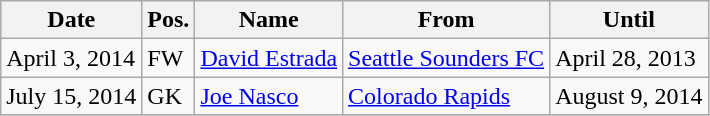<table class="wikitable">
<tr>
<th>Date</th>
<th>Pos.</th>
<th>Name</th>
<th>From</th>
<th>Until</th>
</tr>
<tr>
<td>April 3, 2014</td>
<td>FW</td>
<td> <a href='#'>David Estrada</a></td>
<td> <a href='#'>Seattle Sounders FC</a></td>
<td>April 28, 2013</td>
</tr>
<tr>
<td>July 15, 2014</td>
<td>GK</td>
<td> <a href='#'>Joe Nasco</a></td>
<td> <a href='#'>Colorado Rapids</a></td>
<td>August 9, 2014</td>
</tr>
<tr>
</tr>
</table>
